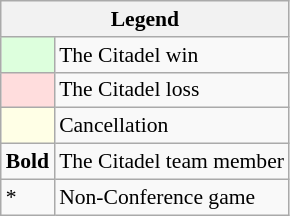<table class="wikitable" style="font-size:90%">
<tr>
<th colspan=2>Legend</th>
</tr>
<tr>
<td style="background:#ddffdd;"> </td>
<td>The Citadel win</td>
</tr>
<tr>
<td style="background:#ffdddd;"> </td>
<td>The Citadel loss</td>
</tr>
<tr>
<td style="background:#ffffe6;"> </td>
<td>Cancellation</td>
</tr>
<tr>
<td><strong>Bold</strong></td>
<td>The Citadel team member</td>
</tr>
<tr>
<td>*</td>
<td>Non-Conference game</td>
</tr>
</table>
